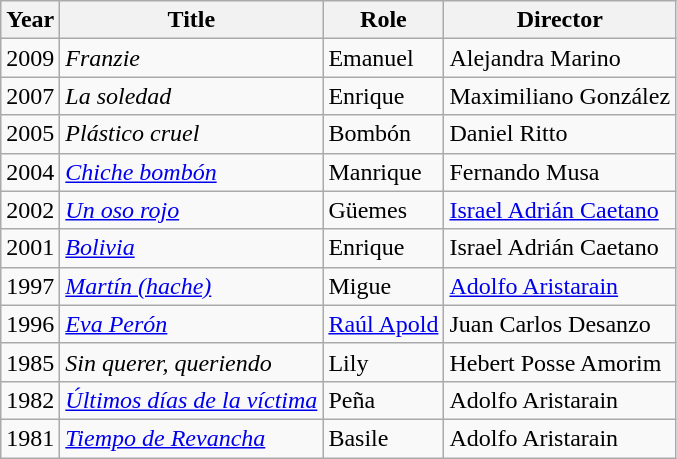<table class="wikitable sortable">
<tr>
<th>Year</th>
<th>Title</th>
<th>Role</th>
<th class="unsortable">Director</th>
</tr>
<tr>
<td>2009</td>
<td><em>Franzie</em></td>
<td>Emanuel</td>
<td>Alejandra Marino</td>
</tr>
<tr>
<td>2007</td>
<td><em>La soledad</em></td>
<td>Enrique</td>
<td>Maximiliano González</td>
</tr>
<tr>
<td>2005</td>
<td><em>Plástico cruel</em></td>
<td>Bombón</td>
<td>Daniel Ritto</td>
</tr>
<tr>
<td>2004</td>
<td><em><a href='#'>Chiche bombón</a></em></td>
<td>Manrique</td>
<td>Fernando Musa</td>
</tr>
<tr>
<td>2002</td>
<td><em><a href='#'>Un oso rojo</a></em></td>
<td>Güemes</td>
<td><a href='#'>Israel Adrián Caetano</a></td>
</tr>
<tr>
<td>2001</td>
<td><em><a href='#'>Bolivia</a></em></td>
<td>Enrique</td>
<td>Israel Adrián Caetano</td>
</tr>
<tr>
<td>1997</td>
<td><em><a href='#'>Martín (hache)</a></em></td>
<td>Migue</td>
<td><a href='#'>Adolfo Aristarain</a></td>
</tr>
<tr>
<td>1996</td>
<td><em><a href='#'>Eva Perón</a></em></td>
<td><a href='#'>Raúl Apold</a></td>
<td>Juan Carlos Desanzo</td>
</tr>
<tr>
<td>1985</td>
<td><em>Sin querer, queriendo</em></td>
<td>Lily</td>
<td>Hebert Posse Amorim</td>
</tr>
<tr>
<td>1982</td>
<td><em><a href='#'>Últimos días de la víctima</a></em></td>
<td>Peña</td>
<td>Adolfo Aristarain</td>
</tr>
<tr>
<td>1981</td>
<td><em><a href='#'>Tiempo de Revancha</a></em></td>
<td>Basile</td>
<td>Adolfo Aristarain</td>
</tr>
</table>
